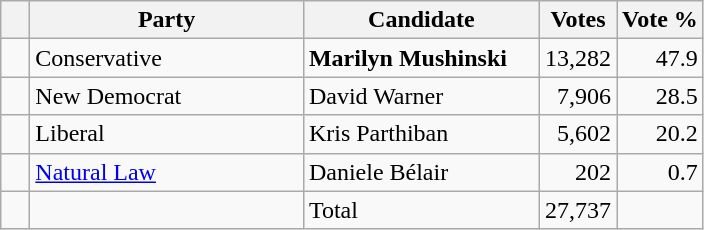<table class="wikitable">
<tr>
<th></th>
<th scope="col" width="175">Party</th>
<th scope="col" width="150">Candidate</th>
<th>Votes</th>
<th>Vote %</th>
</tr>
<tr>
<td>   </td>
<td>Conservative</td>
<td><strong>Marilyn Mushinski</strong></td>
<td align=right>13,282</td>
<td align=right>47.9</td>
</tr>
<tr>
<td>   </td>
<td>New Democrat</td>
<td>David Warner</td>
<td align=right>7,906</td>
<td align=right>28.5</td>
</tr>
<tr |>
<td>   </td>
<td>Liberal</td>
<td>Kris Parthiban</td>
<td align=right>5,602</td>
<td align=right>20.2<br></td>
</tr>
<tr |>
<td>   </td>
<td><a href='#'>Natural Law</a></td>
<td>Daniele Bélair</td>
<td align=right>202</td>
<td align=right>0.7</td>
</tr>
<tr |>
<td></td>
<td></td>
<td>Total</td>
<td align=right>27,737</td>
<td></td>
</tr>
</table>
